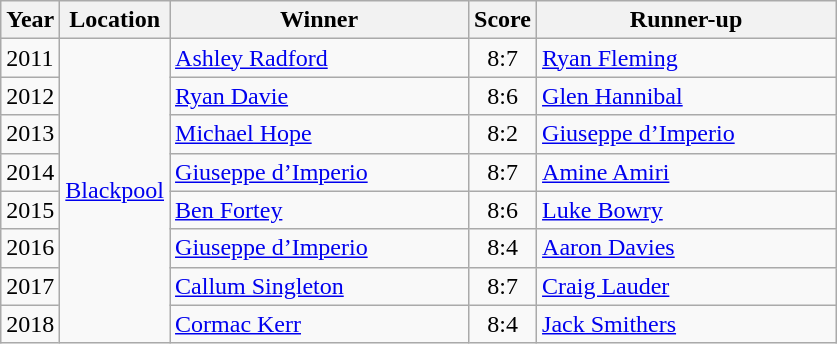<table class="wikitable">
<tr>
<th>Year</th>
<th>Location</th>
<th style="width:12em">Winner</th>
<th>Score</th>
<th style="width:12em">Runner-up</th>
</tr>
<tr>
<td>2011</td>
<td rowspan="8"> <a href='#'>Blackpool</a></td>
<td> <a href='#'>Ashley Radford</a></td>
<td style="text-align:center">8:7</td>
<td> <a href='#'>Ryan Fleming</a></td>
</tr>
<tr>
<td>2012</td>
<td> <a href='#'>Ryan Davie</a></td>
<td style="text-align:center">8:6</td>
<td> <a href='#'>Glen Hannibal</a></td>
</tr>
<tr>
<td>2013</td>
<td> <a href='#'>Michael Hope</a></td>
<td style="text-align:center">8:2</td>
<td> <a href='#'>Giuseppe d’Imperio</a></td>
</tr>
<tr>
<td>2014</td>
<td> <a href='#'>Giuseppe d’Imperio</a></td>
<td style="text-align:center">8:7</td>
<td> <a href='#'>Amine Amiri</a></td>
</tr>
<tr>
<td>2015</td>
<td> <a href='#'>Ben Fortey</a></td>
<td style="text-align:center">8:6</td>
<td> <a href='#'>Luke Bowry</a></td>
</tr>
<tr>
<td>2016</td>
<td> <a href='#'>Giuseppe d’Imperio</a></td>
<td style="text-align:center">8:4</td>
<td> <a href='#'>Aaron Davies</a></td>
</tr>
<tr>
<td>2017</td>
<td> <a href='#'>Callum Singleton</a></td>
<td style="text-align:center">8:7</td>
<td> <a href='#'>Craig Lauder</a></td>
</tr>
<tr>
<td>2018</td>
<td> <a href='#'>Cormac Kerr</a></td>
<td style="text-align:center">8:4</td>
<td> <a href='#'>Jack Smithers</a></td>
</tr>
</table>
